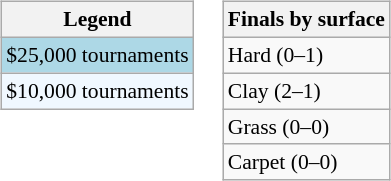<table>
<tr valign=top>
<td><br><table class="wikitable" style=font-size:90%;>
<tr>
<th>Legend</th>
</tr>
<tr style="background:lightblue;">
<td>$25,000 tournaments</td>
</tr>
<tr style="background:#f0f8ff;">
<td>$10,000 tournaments</td>
</tr>
</table>
</td>
<td><br><table class="wikitable" style=font-size:90%;>
<tr>
<th>Finals by surface</th>
</tr>
<tr>
<td>Hard (0–1)</td>
</tr>
<tr>
<td>Clay (2–1)</td>
</tr>
<tr>
<td>Grass (0–0)</td>
</tr>
<tr>
<td>Carpet (0–0)</td>
</tr>
</table>
</td>
</tr>
</table>
